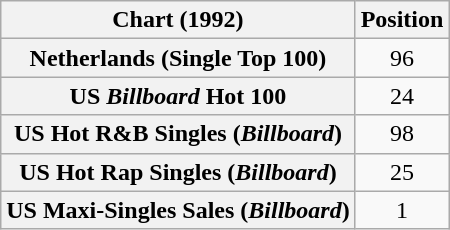<table class="wikitable sortable plainrowheaders" style="text-align:center">
<tr>
<th>Chart (1992)</th>
<th>Position</th>
</tr>
<tr>
<th scope="row">Netherlands (Single Top 100)</th>
<td>96</td>
</tr>
<tr>
<th scope="row">US <em>Billboard</em> Hot 100</th>
<td>24</td>
</tr>
<tr>
<th scope="row">US Hot R&B Singles (<em>Billboard</em>)</th>
<td>98</td>
</tr>
<tr>
<th scope="row">US Hot Rap Singles (<em>Billboard</em>)</th>
<td>25</td>
</tr>
<tr>
<th scope="row">US Maxi-Singles Sales (<em>Billboard</em>)</th>
<td>1</td>
</tr>
</table>
